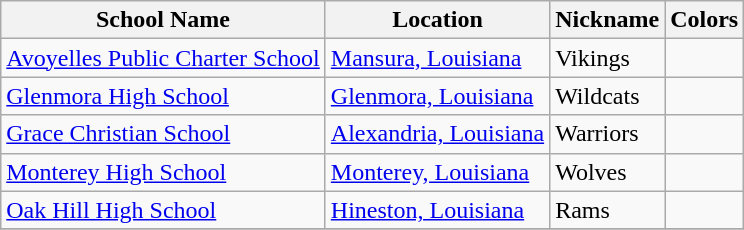<table class="wikitable">
<tr>
<th>School Name</th>
<th>Location</th>
<th>Nickname</th>
<th>Colors</th>
</tr>
<tr>
<td><a href='#'>Avoyelles Public Charter School</a></td>
<td><a href='#'>Mansura, Louisiana</a></td>
<td>Vikings</td>
<td>  </td>
</tr>
<tr>
<td><a href='#'>Glenmora High School</a></td>
<td><a href='#'>Glenmora, Louisiana</a></td>
<td>Wildcats</td>
<td>  </td>
</tr>
<tr>
<td><a href='#'>Grace Christian School</a></td>
<td><a href='#'>Alexandria, Louisiana</a></td>
<td>Warriors</td>
<td> </td>
</tr>
<tr>
<td><a href='#'>Monterey High School</a></td>
<td><a href='#'>Monterey, Louisiana</a></td>
<td>Wolves</td>
<td> </td>
</tr>
<tr>
<td><a href='#'>Oak Hill High School</a></td>
<td><a href='#'>Hineston, Louisiana</a></td>
<td>Rams</td>
<td> </td>
</tr>
<tr>
</tr>
</table>
